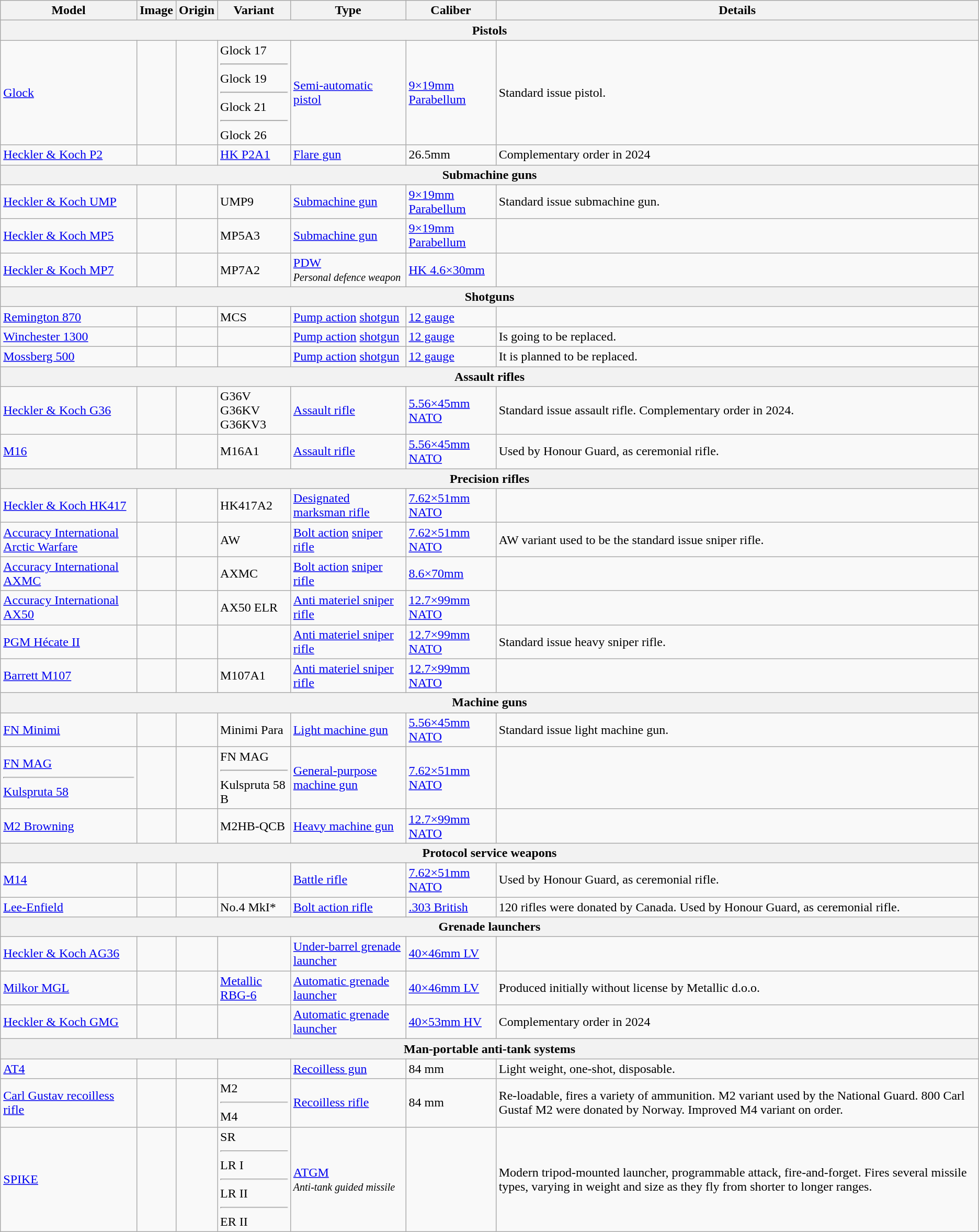<table class="wikitable">
<tr>
<th>Model</th>
<th>Image</th>
<th>Origin</th>
<th>Variant</th>
<th>Type</th>
<th>Caliber</th>
<th>Details</th>
</tr>
<tr>
<th colspan="7">Pistols</th>
</tr>
<tr>
<td><a href='#'>Glock</a></td>
<td></td>
<td><small></small></td>
<td>Glock 17<hr>Glock 19<hr>Glock 21<hr>Glock 26</td>
<td><a href='#'>Semi-automatic pistol</a></td>
<td><a href='#'>9×19mm Parabellum</a></td>
<td>Standard issue pistol.</td>
</tr>
<tr>
<td><a href='#'>Heckler & Koch P2</a></td>
<td></td>
<td><small></small></td>
<td><a href='#'>HK P2A1</a></td>
<td><a href='#'>Flare gun</a></td>
<td>26.5mm</td>
<td>Complementary order in 2024</td>
</tr>
<tr>
<th colspan="7">Submachine guns</th>
</tr>
<tr>
<td><a href='#'>Heckler & Koch UMP</a></td>
<td></td>
<td><small></small></td>
<td>UMP9</td>
<td><a href='#'>Submachine gun</a></td>
<td><a href='#'>9×19mm Parabellum</a></td>
<td>Standard issue submachine gun.</td>
</tr>
<tr>
<td><a href='#'>Heckler & Koch MP5</a></td>
<td></td>
<td><small></small></td>
<td>MP5A3</td>
<td><a href='#'>Submachine gun</a></td>
<td><a href='#'>9×19mm Parabellum</a></td>
<td></td>
</tr>
<tr>
<td><a href='#'>Heckler & Koch MP7</a></td>
<td></td>
<td><small></small></td>
<td>MP7A2</td>
<td><a href='#'>PDW</a><br><em><small>Personal defence weapon</small></em></td>
<td><a href='#'>HK 4.6×30mm</a></td>
<td></td>
</tr>
<tr>
<th colspan="7">Shotguns</th>
</tr>
<tr>
<td><a href='#'>Remington 870</a></td>
<td></td>
<td><small></small></td>
<td>MCS</td>
<td><a href='#'>Pump action</a> <a href='#'>shotgun</a></td>
<td><a href='#'>12 gauge</a></td>
<td></td>
</tr>
<tr>
<td><a href='#'>Winchester 1300</a></td>
<td></td>
<td><small></small></td>
<td></td>
<td><a href='#'>Pump action</a> <a href='#'>shotgun</a></td>
<td><a href='#'>12 gauge</a></td>
<td>Is going to be replaced.</td>
</tr>
<tr>
<td><a href='#'>Mossberg 500</a></td>
<td></td>
<td><small></small></td>
<td></td>
<td><a href='#'>Pump action</a> <a href='#'>shotgun</a></td>
<td><a href='#'>12 gauge</a></td>
<td>It is planned to be replaced.</td>
</tr>
<tr>
<th colspan="7">Assault rifles</th>
</tr>
<tr>
<td><a href='#'>Heckler & Koch G36</a></td>
<td></td>
<td><small></small></td>
<td>G36V<br>G36KV<br>G36KV3</td>
<td><a href='#'>Assault rifle</a></td>
<td><a href='#'>5.56×45mm NATO</a></td>
<td>Standard issue assault rifle. Complementary order in 2024.</td>
</tr>
<tr>
<td><a href='#'>M16</a></td>
<td></td>
<td><small></small></td>
<td>M16A1</td>
<td><a href='#'>Assault rifle</a></td>
<td><a href='#'>5.56×45mm NATO</a></td>
<td>Used by Honour Guard, as ceremonial rifle.</td>
</tr>
<tr>
<th colspan="7">Precision rifles</th>
</tr>
<tr>
<td><a href='#'>Heckler & Koch HK417</a></td>
<td></td>
<td><small></small></td>
<td>HK417A2</td>
<td><a href='#'>Designated marksman rifle</a></td>
<td><a href='#'>7.62×51mm NATO</a></td>
<td></td>
</tr>
<tr>
<td><a href='#'>Accuracy International Arctic Warfare</a></td>
<td></td>
<td><small></small></td>
<td>AW</td>
<td><a href='#'>Bolt action</a> <a href='#'>sniper rifle</a></td>
<td><a href='#'>7.62×51mm NATO</a></td>
<td>AW variant used to be the standard issue sniper rifle.</td>
</tr>
<tr>
<td><a href='#'>Accuracy International AXMC</a></td>
<td></td>
<td><small></small></td>
<td>AXMC</td>
<td><a href='#'>Bolt action</a> <a href='#'>sniper rifle</a></td>
<td><a href='#'>8.6×70mm</a></td>
<td></td>
</tr>
<tr>
<td><a href='#'>Accuracy International AX50</a></td>
<td></td>
<td><small></small></td>
<td>AX50 ELR</td>
<td><a href='#'>Anti materiel sniper rifle</a></td>
<td><a href='#'>12.7×99mm NATO</a></td>
<td></td>
</tr>
<tr>
<td><a href='#'>PGM Hécate II</a></td>
<td></td>
<td><small></small></td>
<td></td>
<td><a href='#'>Anti materiel sniper rifle</a></td>
<td><a href='#'>12.7×99mm NATO</a></td>
<td>Standard issue heavy sniper rifle.</td>
</tr>
<tr>
<td><a href='#'>Barrett M107</a></td>
<td></td>
<td><small></small></td>
<td>M107A1</td>
<td><a href='#'>Anti materiel sniper rifle</a></td>
<td><a href='#'>12.7×99mm NATO</a></td>
<td></td>
</tr>
<tr>
<th colspan="7">Machine guns</th>
</tr>
<tr>
<td><a href='#'>FN Minimi</a></td>
<td></td>
<td><small></small></td>
<td>Minimi Para</td>
<td><a href='#'>Light machine gun</a></td>
<td><a href='#'>5.56×45mm NATO</a></td>
<td>Standard issue light machine gun.</td>
</tr>
<tr>
<td><a href='#'>FN MAG</a><hr><a href='#'>Kulspruta 58</a></td>
<td></td>
<td><small></small><br><small></small></td>
<td>FN MAG<hr>Kulspruta 58 B</td>
<td><a href='#'>General-purpose machine gun</a></td>
<td><a href='#'>7.62×51mm NATO</a></td>
<td></td>
</tr>
<tr>
<td><a href='#'>M2 Browning</a></td>
<td></td>
<td><small></small><br><small></small></td>
<td>M2HB-QCB</td>
<td><a href='#'>Heavy machine gun</a></td>
<td><a href='#'>12.7×99mm NATO</a></td>
<td></td>
</tr>
<tr>
<th colspan="7">Protocol service weapons</th>
</tr>
<tr>
<td><a href='#'>M14</a></td>
<td></td>
<td><small></small></td>
<td></td>
<td><a href='#'>Battle rifle</a></td>
<td><a href='#'>7.62×51mm NATO</a></td>
<td>Used by Honour Guard, as ceremonial rifle.</td>
</tr>
<tr>
<td><a href='#'>Lee-Enfield</a></td>
<td></td>
<td><small></small></td>
<td>No.4 MkI*</td>
<td><a href='#'>Bolt action rifle</a></td>
<td><a href='#'>.303 British</a></td>
<td>120 rifles were donated by Canada. Used by Honour Guard, as ceremonial rifle.</td>
</tr>
<tr>
<th colspan="7">Grenade launchers</th>
</tr>
<tr>
<td><a href='#'>Heckler & Koch AG36</a></td>
<td></td>
<td><small></small></td>
<td></td>
<td><a href='#'>Under-barrel grenade launcher</a></td>
<td><a href='#'>40×46mm LV</a></td>
<td></td>
</tr>
<tr>
<td><a href='#'>Milkor MGL</a></td>
<td></td>
<td><small></small><br><small></small></td>
<td><a href='#'>Metallic RBG-6</a></td>
<td><a href='#'>Automatic grenade launcher</a></td>
<td><a href='#'>40×46mm LV</a></td>
<td>Produced initially without license by Metallic d.o.o.</td>
</tr>
<tr>
<td><a href='#'>Heckler & Koch GMG</a></td>
<td></td>
<td><small></small></td>
<td></td>
<td><a href='#'>Automatic grenade launcher</a></td>
<td><a href='#'>40×53mm HV</a></td>
<td> Complementary order in 2024</td>
</tr>
<tr>
<th colspan="7">Man-portable anti-tank systems</th>
</tr>
<tr>
<td><a href='#'>AT4</a></td>
<td></td>
<td><small></small></td>
<td></td>
<td><a href='#'>Recoilless gun</a></td>
<td>84 mm</td>
<td>Light weight, one-shot, disposable.</td>
</tr>
<tr>
<td><a href='#'>Carl Gustav recoilless rifle</a></td>
<td></td>
<td><small></small></td>
<td>M2<hr>M4</td>
<td><a href='#'>Recoilless rifle</a></td>
<td>84 mm</td>
<td>Re-loadable, fires a variety of ammunition. M2 variant used by the National Guard. 800 Carl Gustaf M2 were donated by Norway. Improved M4 variant on order.</td>
</tr>
<tr>
<td><a href='#'>SPIKE</a></td>
<td></td>
<td><small></small></td>
<td>SR<hr>LR I<hr>LR II<hr>ER II</td>
<td><a href='#'>ATGM</a><br><em><small>Anti-tank guided missile</small></em></td>
<td></td>
<td>Modern tripod-mounted launcher,  programmable attack, fire-and-forget. Fires several missile types, varying in weight and size as they fly from shorter to longer ranges.</td>
</tr>
</table>
